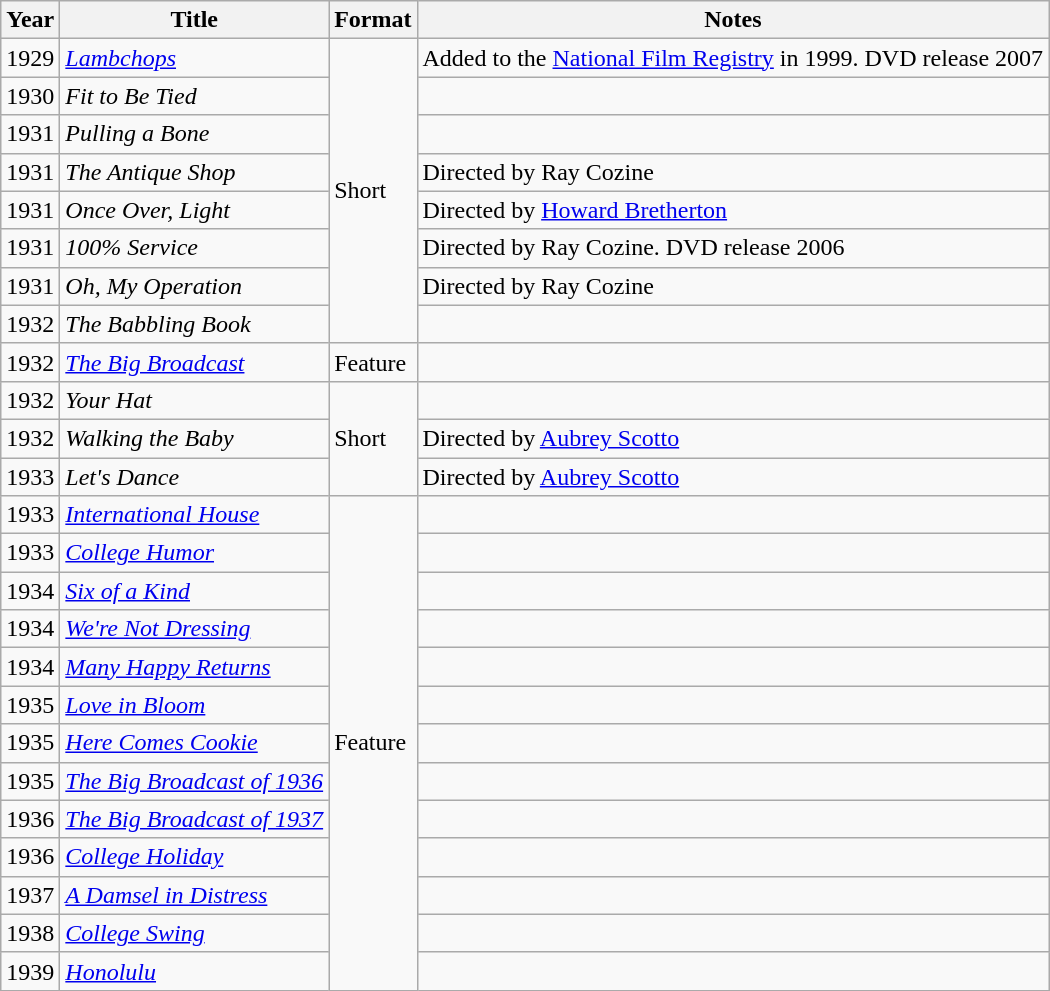<table class="wikitable">
<tr>
<th>Year</th>
<th>Title</th>
<th>Format</th>
<th class="unsortable">Notes</th>
</tr>
<tr>
<td>1929</td>
<td><em><a href='#'>Lambchops</a></em></td>
<td rowspan=8>Short</td>
<td>Added to the <a href='#'>National Film Registry</a> in 1999. DVD release 2007</td>
</tr>
<tr>
<td>1930</td>
<td><em>Fit to Be Tied</em></td>
<td></td>
</tr>
<tr>
<td>1931</td>
<td><em>Pulling a Bone</em></td>
<td></td>
</tr>
<tr>
<td>1931</td>
<td><em>The Antique Shop</em></td>
<td>Directed by Ray Cozine</td>
</tr>
<tr>
<td>1931</td>
<td><em>Once Over, Light</em></td>
<td>Directed by <a href='#'>Howard Bretherton</a></td>
</tr>
<tr>
<td>1931</td>
<td><em>100% Service</em></td>
<td>Directed by Ray Cozine. DVD release 2006</td>
</tr>
<tr>
<td>1931</td>
<td><em>Oh, My Operation</em></td>
<td>Directed by Ray Cozine</td>
</tr>
<tr>
<td>1932</td>
<td><em>The Babbling Book</em></td>
<td></td>
</tr>
<tr>
<td>1932</td>
<td><em><a href='#'>The Big Broadcast</a></em></td>
<td>Feature</td>
<td></td>
</tr>
<tr>
<td>1932</td>
<td><em>Your Hat</em></td>
<td rowspan=3>Short</td>
</tr>
<tr>
<td>1932</td>
<td><em>Walking the Baby</em></td>
<td>Directed by <a href='#'>Aubrey Scotto</a></td>
</tr>
<tr>
<td>1933</td>
<td><em>Let's Dance</em></td>
<td>Directed by <a href='#'>Aubrey Scotto</a></td>
</tr>
<tr>
<td>1933</td>
<td><em><a href='#'>International House</a></em></td>
<td rowspan=13>Feature</td>
</tr>
<tr>
<td>1933</td>
<td><em><a href='#'>College Humor</a></em></td>
<td></td>
</tr>
<tr>
<td>1934</td>
<td><em><a href='#'>Six of a Kind</a></em></td>
<td></td>
</tr>
<tr>
<td>1934</td>
<td><em><a href='#'>We're Not Dressing</a></em></td>
<td></td>
</tr>
<tr>
<td>1934</td>
<td><em><a href='#'>Many Happy Returns</a></em></td>
<td></td>
</tr>
<tr>
<td>1935</td>
<td><em><a href='#'>Love in Bloom</a></em></td>
<td></td>
</tr>
<tr>
<td>1935</td>
<td><em><a href='#'>Here Comes Cookie</a></em></td>
<td></td>
</tr>
<tr>
<td>1935</td>
<td><em><a href='#'>The Big Broadcast of 1936</a></em></td>
<td></td>
</tr>
<tr>
<td>1936</td>
<td><em><a href='#'>The Big Broadcast of 1937</a></em></td>
<td></td>
</tr>
<tr>
<td>1936</td>
<td><em><a href='#'>College Holiday</a></em></td>
<td></td>
</tr>
<tr>
<td>1937</td>
<td><em><a href='#'>A Damsel in Distress</a></em></td>
<td></td>
</tr>
<tr>
<td>1938</td>
<td><em><a href='#'>College Swing</a></em></td>
<td></td>
</tr>
<tr>
<td>1939</td>
<td><em><a href='#'>Honolulu</a></em></td>
<td></td>
</tr>
</table>
